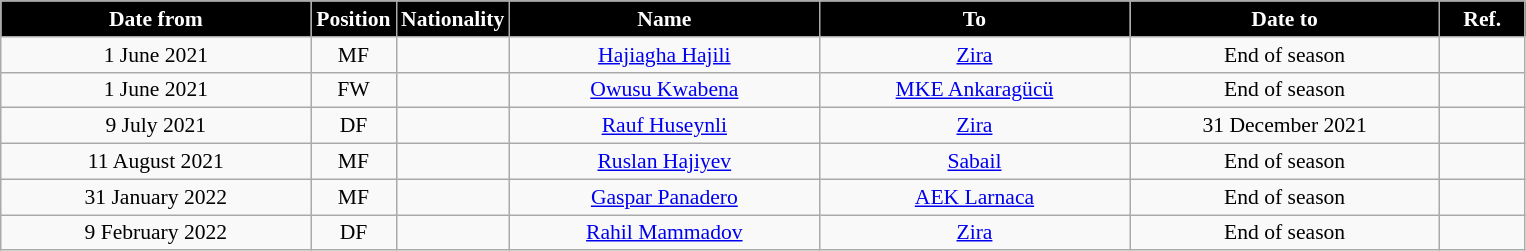<table class="wikitable" style="text-align:center; font-size:90%; ">
<tr>
<th style="background:#000000; color:#fff; width:200px;">Date from</th>
<th style="background:#000000; color:#fff; width:50px;">Position</th>
<th style="background:#000000; color:#fff; width:50px;">Nationality</th>
<th style="background:#000000; color:#fff; width:200px;">Name</th>
<th style="background:#000000; color:#fff; width:200px;">To</th>
<th style="background:#000000; color:#fff; width:200px;">Date to</th>
<th style="background:#000000; color:#fff; width:50px;">Ref.</th>
</tr>
<tr>
<td>1 June 2021</td>
<td>MF</td>
<td></td>
<td><a href='#'>Hajiagha Hajili</a></td>
<td><a href='#'>Zira</a></td>
<td>End of season</td>
<td></td>
</tr>
<tr>
<td>1 June 2021</td>
<td>FW</td>
<td></td>
<td><a href='#'>Owusu Kwabena</a></td>
<td><a href='#'>MKE Ankaragücü</a></td>
<td>End of season</td>
<td></td>
</tr>
<tr>
<td>9 July 2021</td>
<td>DF</td>
<td></td>
<td><a href='#'>Rauf Huseynli</a></td>
<td><a href='#'>Zira</a></td>
<td>31 December 2021</td>
<td></td>
</tr>
<tr>
<td>11 August 2021</td>
<td>MF</td>
<td></td>
<td><a href='#'>Ruslan Hajiyev</a></td>
<td><a href='#'>Sabail</a></td>
<td>End of season</td>
<td></td>
</tr>
<tr>
<td>31 January 2022</td>
<td>MF</td>
<td></td>
<td><a href='#'>Gaspar Panadero</a></td>
<td><a href='#'>AEK Larnaca</a></td>
<td>End of season</td>
<td></td>
</tr>
<tr>
<td>9 February 2022</td>
<td>DF</td>
<td></td>
<td><a href='#'>Rahil Mammadov</a></td>
<td><a href='#'>Zira</a></td>
<td>End of season</td>
<td></td>
</tr>
</table>
